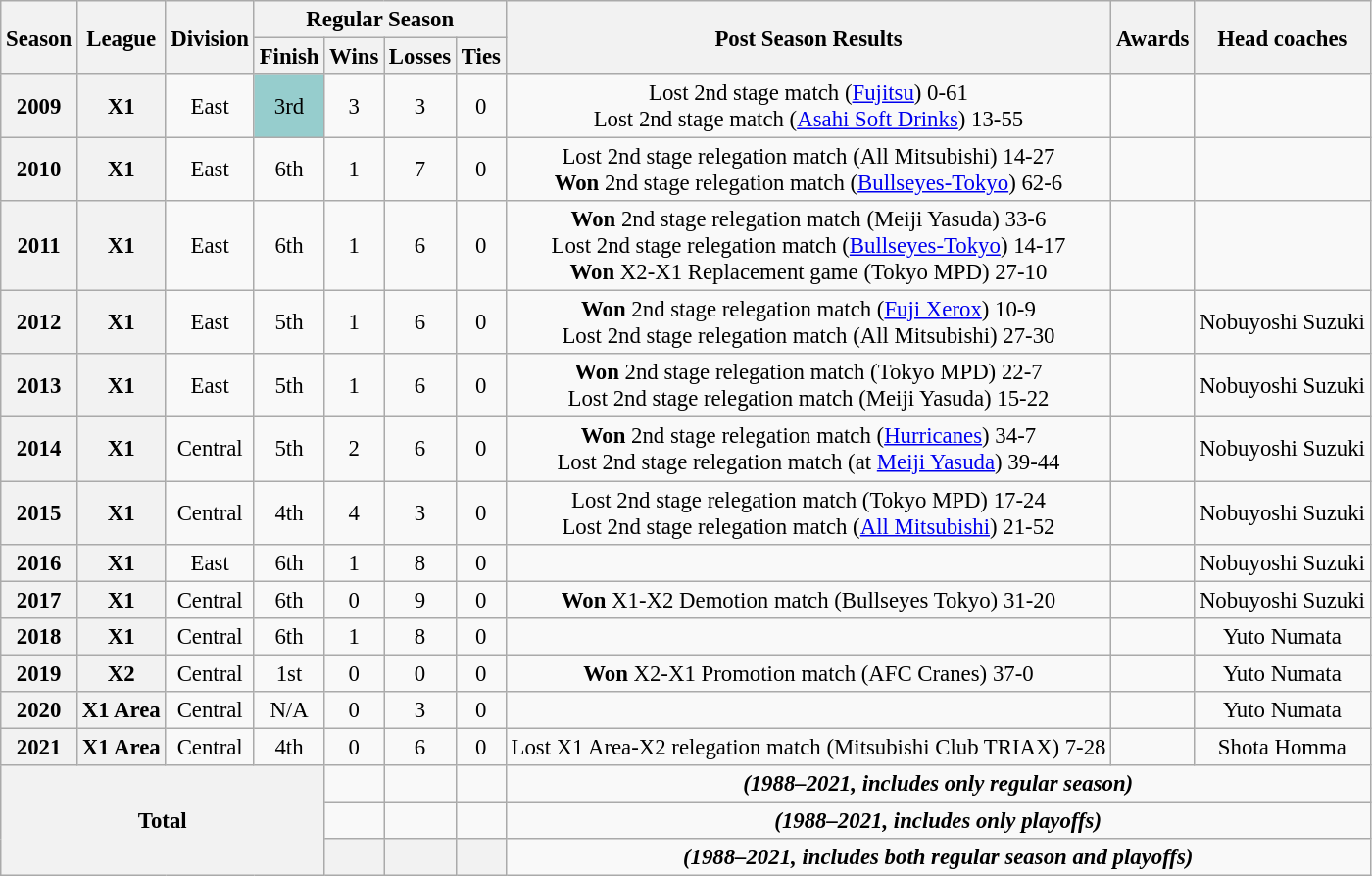<table class="wikitable" style="text-align:center; font-size:95%">
<tr>
<th rowspan="2">Season</th>
<th rowspan="2">League</th>
<th rowspan="2">Division</th>
<th colspan="4">Regular Season</th>
<th rowspan="2">Post Season Results</th>
<th rowspan="2">Awards</th>
<th rowspan="2">Head coaches</th>
</tr>
<tr>
<th>Finish</th>
<th>Wins</th>
<th>Losses</th>
<th>Ties</th>
</tr>
<tr>
<th align="center">2009</th>
<th align="center">X1</th>
<td align="center">East</td>
<td align="center" bgcolor="#96CDCD">3rd</td>
<td align="center">3</td>
<td align="center">3</td>
<td align="center">0</td>
<td>Lost 2nd stage match (<a href='#'>Fujitsu</a>) 0-61<br>Lost 2nd stage match (<a href='#'>Asahi Soft Drinks</a>) 13-55</td>
<td></td>
<td></td>
</tr>
<tr>
<th align="center">2010</th>
<th align="center">X1</th>
<td align="center">East</td>
<td align="center" bgcolor="">6th</td>
<td align="center">1</td>
<td align="center">7</td>
<td align="center">0</td>
<td>Lost 2nd stage relegation match (All Mitsubishi) 14-27<br><strong>Won</strong> 2nd stage relegation match (<a href='#'>Bullseyes-Tokyo</a>) 62-6</td>
<td></td>
<td></td>
</tr>
<tr>
<th align="center">2011</th>
<th align="center">X1</th>
<td align="center">East</td>
<td align="center" bgcolor="">6th</td>
<td align="center">1</td>
<td align="center">6</td>
<td align="center">0</td>
<td><strong>Won</strong> 2nd stage relegation match (Meiji Yasuda) 33-6<br>Lost 2nd stage relegation match (<a href='#'>Bullseyes-Tokyo</a>) 14-17<br><strong>Won</strong> X2-X1 Replacement game (Tokyo MPD) 27-10</td>
<td></td>
<td></td>
</tr>
<tr>
<th align="center">2012</th>
<th align="center">X1</th>
<td align="center">East</td>
<td align="center" bgcolor="">5th</td>
<td align="center">1</td>
<td align="center">6</td>
<td align="center">0</td>
<td><strong>Won</strong> 2nd stage relegation match (<a href='#'>Fuji Xerox</a>) 10-9<br>Lost 2nd stage relegation match (All Mitsubishi) 27-30</td>
<td></td>
<td>Nobuyoshi Suzuki</td>
</tr>
<tr>
<th align="center">2013</th>
<th align="center">X1</th>
<td align="center">East</td>
<td align="center" bgcolor="">5th</td>
<td align="center">1</td>
<td align="center">6</td>
<td align="center">0</td>
<td><strong>Won</strong> 2nd stage relegation match (Tokyo MPD) 22-7<br>Lost 2nd stage relegation match (Meiji Yasuda) 15-22</td>
<td></td>
<td>Nobuyoshi Suzuki</td>
</tr>
<tr>
<th align="center">2014</th>
<th align="center">X1</th>
<td align="center">Central</td>
<td align="center" bgcolor="">5th</td>
<td align="center">2</td>
<td align="center">6</td>
<td align="center">0</td>
<td><strong>Won</strong> 2nd stage relegation match (<a href='#'>Hurricanes</a>) 34-7<br>Lost 2nd stage relegation match (at <a href='#'>Meiji Yasuda</a>) 39-44</td>
<td></td>
<td>Nobuyoshi Suzuki</td>
</tr>
<tr>
<th align="center">2015</th>
<th align="center">X1</th>
<td align="center">Central</td>
<td align="center" bgcolor="">4th</td>
<td align="center">4</td>
<td align="center">3</td>
<td align="center">0</td>
<td>Lost 2nd stage relegation match (Tokyo MPD) 17-24<br>Lost 2nd stage relegation match (<a href='#'>All Mitsubishi</a>) 21-52</td>
<td></td>
<td>Nobuyoshi Suzuki</td>
</tr>
<tr>
<th align="center">2016</th>
<th align="center">X1</th>
<td align="center">East</td>
<td align="center" bgcolor="">6th</td>
<td align="center">1</td>
<td align="center">8</td>
<td align="center">0</td>
<td></td>
<td></td>
<td>Nobuyoshi Suzuki</td>
</tr>
<tr>
<th align="center">2017</th>
<th align="center">X1</th>
<td align="center">Central</td>
<td align="center">6th</td>
<td align="center">0</td>
<td align="center">9</td>
<td align="center">0</td>
<td><strong>Won</strong> X1-X2 Demotion match (Bullseyes Tokyo) 31-20</td>
<td></td>
<td>Nobuyoshi Suzuki</td>
</tr>
<tr>
<th align="center">2018</th>
<th align="center">X1</th>
<td align="center">Central</td>
<td align="center">6th</td>
<td align="center">1</td>
<td align="center">8</td>
<td align="center">0</td>
<td></td>
<td></td>
<td>Yuto Numata</td>
</tr>
<tr>
<th align="center">2019</th>
<th align="center">X2</th>
<td align="center">Central</td>
<td align="center">1st</td>
<td align="center">0</td>
<td align="center">0</td>
<td align="center">0</td>
<td><strong>Won</strong> X2-X1 Promotion match (AFC Cranes) 37-0</td>
<td></td>
<td>Yuto Numata</td>
</tr>
<tr>
<th align="center">2020</th>
<th align="center">X1 Area</th>
<td align="center">Central</td>
<td align="center">N/A</td>
<td align="center">0</td>
<td align="center">3</td>
<td align="center">0</td>
<td></td>
<td></td>
<td>Yuto Numata</td>
</tr>
<tr>
<th align="center">2021</th>
<th align="center">X1 Area</th>
<td align="center">Central</td>
<td align="center">4th</td>
<td align="center">0</td>
<td align="center">6</td>
<td align="center">0</td>
<td>Lost X1 Area-X2 relegation match (Mitsubishi Club TRIAX) 7-28</td>
<td></td>
<td>Shota Homma</td>
</tr>
<tr>
<th align="center" rowSpan="4" colSpan="4">Total</th>
<td align="center"></td>
<td align="center"></td>
<td align="center"></td>
<td colSpan="4"><strong><em>(1988–2021, includes only regular season)</em></strong></td>
</tr>
<tr>
<td align="center"></td>
<td align="center"></td>
<td align="center"></td>
<td colSpan="4"><strong><em>(1988–2021, includes only playoffs)</em></strong></td>
</tr>
<tr>
<th align="center"></th>
<th align="center"></th>
<th align="center"></th>
<td colSpan="4"><strong><em>(1988–2021, includes both regular season and playoffs)</em></strong></td>
</tr>
</table>
